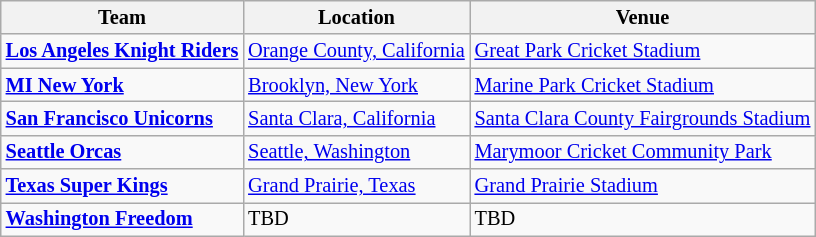<table class="wikitable" style="font-size:85%">
<tr>
<th>Team</th>
<th>Location</th>
<th>Venue</th>
</tr>
<tr>
<td><strong><a href='#'>Los Angeles Knight Riders</a></strong></td>
<td><a href='#'>Orange County, California</a></td>
<td><a href='#'>Great Park Cricket Stadium</a></td>
</tr>
<tr>
<td><strong><a href='#'>MI New York</a></strong></td>
<td><a href='#'>Brooklyn, New York</a></td>
<td><a href='#'>Marine Park Cricket Stadium</a></td>
</tr>
<tr>
<td><strong><a href='#'>San Francisco Unicorns</a></strong></td>
<td><a href='#'>Santa Clara, California</a></td>
<td><a href='#'>Santa Clara County Fairgrounds Stadium</a></td>
</tr>
<tr>
<td><strong><a href='#'>Seattle Orcas</a></strong></td>
<td><a href='#'>Seattle, Washington</a></td>
<td><a href='#'>Marymoor Cricket Community Park</a></td>
</tr>
<tr>
<td><strong><a href='#'>Texas Super Kings</a></strong></td>
<td><a href='#'>Grand Prairie, Texas</a></td>
<td><a href='#'>Grand Prairie Stadium</a></td>
</tr>
<tr>
<td><strong><a href='#'>Washington Freedom</a></strong></td>
<td>TBD</td>
<td>TBD</td>
</tr>
</table>
